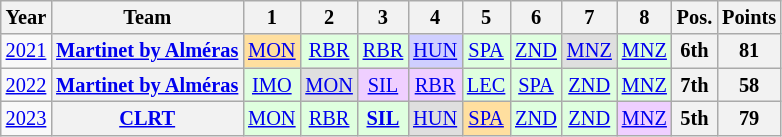<table class="wikitable" border="1" style="text-align:center; font-size:85%;">
<tr>
<th>Year</th>
<th>Team</th>
<th>1</th>
<th>2</th>
<th>3</th>
<th>4</th>
<th>5</th>
<th>6</th>
<th>7</th>
<th>8</th>
<th>Pos.</th>
<th>Points</th>
</tr>
<tr>
<td><a href='#'>2021</a></td>
<th nowrap><a href='#'>Martinet by Alméras</a></th>
<td style="background:#FFDF9F;"><a href='#'>MON</a><br></td>
<td style="background:#DFFFDF;"><a href='#'>RBR</a><br></td>
<td style="background:#DFFFDF;"><a href='#'>RBR</a><br></td>
<td style="background:#CFCFFF;"><a href='#'>HUN</a><br></td>
<td style="background:#DFFFDF;"><a href='#'>SPA</a><br></td>
<td style="background:#DFFFDF;"><a href='#'>ZND</a><br></td>
<td style="background:#DFDFDF;"><a href='#'>MNZ</a><br></td>
<td style="background:#DFFFDF;"><a href='#'>MNZ</a><br></td>
<th>6th</th>
<th>81</th>
</tr>
<tr>
<td><a href='#'>2022</a></td>
<th nowrap><a href='#'>Martinet by Alméras</a></th>
<td style="background:#DFFFDF;"><a href='#'>IMO</a><br></td>
<td style="background:#DFDFDF;"><a href='#'>MON</a><br></td>
<td style="background:#EFCFFF;"><a href='#'>SIL</a><br></td>
<td style="background:#EFCFFF;"><a href='#'>RBR</a><br></td>
<td style="background:#DFFFDF;"><a href='#'>LEC</a><br></td>
<td style="background:#DFFFDF;"><a href='#'>SPA</a><br></td>
<td style="background:#DFFFDF;"><a href='#'>ZND</a><br></td>
<td style="background:#DFFFDF;"><a href='#'>MNZ</a><br></td>
<th>7th</th>
<th>58</th>
</tr>
<tr>
<td><a href='#'>2023</a></td>
<th nowrap><a href='#'>CLRT</a></th>
<td style="background:#DFFFDF;"><a href='#'>MON</a><br></td>
<td style="background:#DFFFDF;"><a href='#'>RBR</a><br></td>
<td style="background:#DFFFDF;"><strong><a href='#'>SIL</a></strong><br></td>
<td style="background:#DFDFDF;"><a href='#'>HUN</a><br></td>
<td style="background:#FFDF9F;"><a href='#'>SPA</a><br></td>
<td style="background:#DFFFDF;"><a href='#'>ZND</a><br></td>
<td style="background:#DFFFDF;"><a href='#'>ZND</a><br></td>
<td style="background:#EFCFFF;"><a href='#'>MNZ</a><br></td>
<th>5th</th>
<th>79</th>
</tr>
</table>
